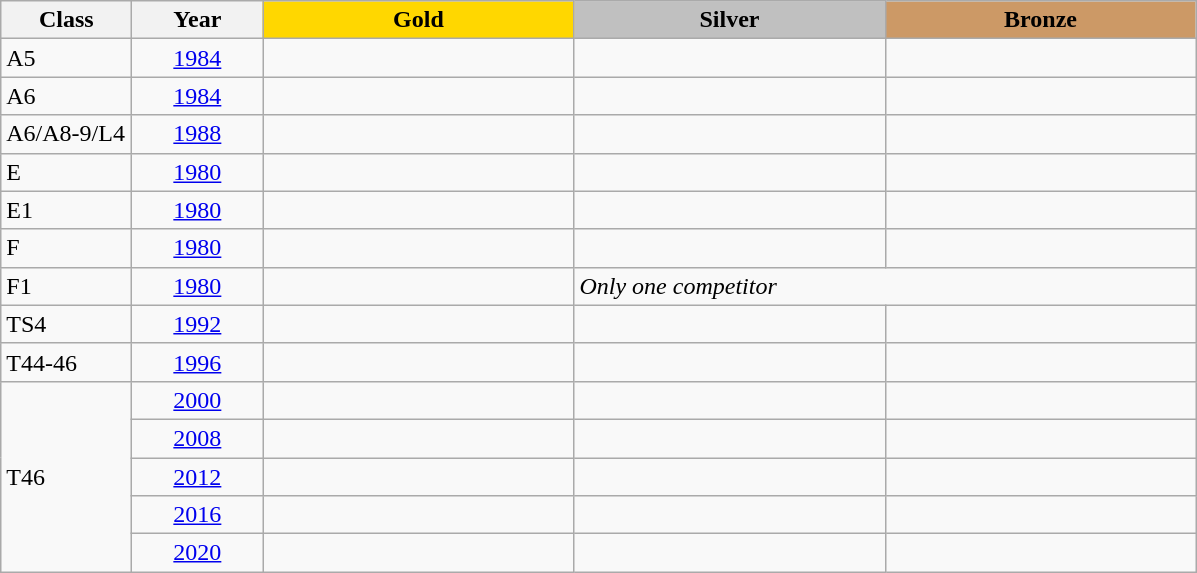<table class="wikitable">
<tr>
<th width=80>Class</th>
<th width=80>Year</th>
<td align=center width=200 bgcolor=gold><strong>Gold</strong></td>
<td align=center width=200 bgcolor=silver><strong>Silver</strong></td>
<td align=center width=200 bgcolor=cc9966><strong>Bronze</strong></td>
</tr>
<tr>
<td>A5</td>
<td align=center><a href='#'>1984</a></td>
<td></td>
<td></td>
<td></td>
</tr>
<tr>
<td>A6</td>
<td align=center><a href='#'>1984</a></td>
<td></td>
<td></td>
<td></td>
</tr>
<tr>
<td>A6/A8-9/L4</td>
<td align=center><a href='#'>1988</a></td>
<td></td>
<td></td>
<td></td>
</tr>
<tr>
<td>E</td>
<td align=center><a href='#'>1980</a></td>
<td></td>
<td></td>
<td></td>
</tr>
<tr>
<td>E1</td>
<td align=center><a href='#'>1980</a></td>
<td></td>
<td></td>
<td></td>
</tr>
<tr>
<td>F</td>
<td align=center><a href='#'>1980</a></td>
<td></td>
<td></td>
<td></td>
</tr>
<tr>
<td>F1</td>
<td align=center><a href='#'>1980</a></td>
<td></td>
<td colspan=2><em>Only one competitor</em></td>
</tr>
<tr>
<td>TS4</td>
<td align=center><a href='#'>1992</a></td>
<td></td>
<td></td>
<td></td>
</tr>
<tr>
<td>T44-46</td>
<td align=center><a href='#'>1996</a></td>
<td></td>
<td></td>
<td></td>
</tr>
<tr>
<td rowspan=5>T46</td>
<td align=center><a href='#'>2000</a></td>
<td></td>
<td></td>
<td></td>
</tr>
<tr>
<td align=center><a href='#'>2008</a></td>
<td></td>
<td></td>
<td></td>
</tr>
<tr>
<td align=center><a href='#'>2012</a></td>
<td></td>
<td></td>
<td></td>
</tr>
<tr>
<td align=center><a href='#'>2016</a></td>
<td></td>
<td></td>
<td></td>
</tr>
<tr>
<td align=center><a href='#'>2020</a></td>
<td></td>
<td></td>
<td></td>
</tr>
</table>
